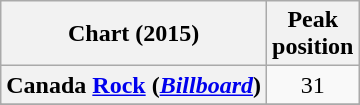<table class="wikitable sortable plainrowheaders" style="text-align:center">
<tr>
<th>Chart (2015)</th>
<th>Peak<br>position</th>
</tr>
<tr>
<th scope="row">Canada <a href='#'>Rock</a> (<em><a href='#'>Billboard</a></em>)</th>
<td>31</td>
</tr>
<tr>
</tr>
<tr>
</tr>
</table>
